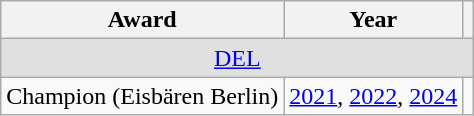<table class="wikitable">
<tr>
<th>Award</th>
<th>Year</th>
<th></th>
</tr>
<tr ALIGN="center" bgcolor="#e0e0e0">
<td colspan="3"><a href='#'>DEL</a></td>
</tr>
<tr>
<td>Champion (Eisbären Berlin)</td>
<td><a href='#'>2021</a>, <a href='#'>2022</a>, <a href='#'>2024</a></td>
<td></td>
</tr>
</table>
